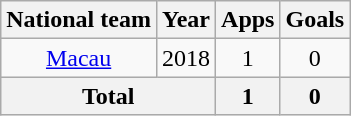<table class="wikitable" style="text-align:center">
<tr>
<th>National team</th>
<th>Year</th>
<th>Apps</th>
<th>Goals</th>
</tr>
<tr>
<td><a href='#'>Macau</a></td>
<td>2018</td>
<td>1</td>
<td>0</td>
</tr>
<tr>
<th colspan=2>Total</th>
<th>1</th>
<th>0</th>
</tr>
</table>
